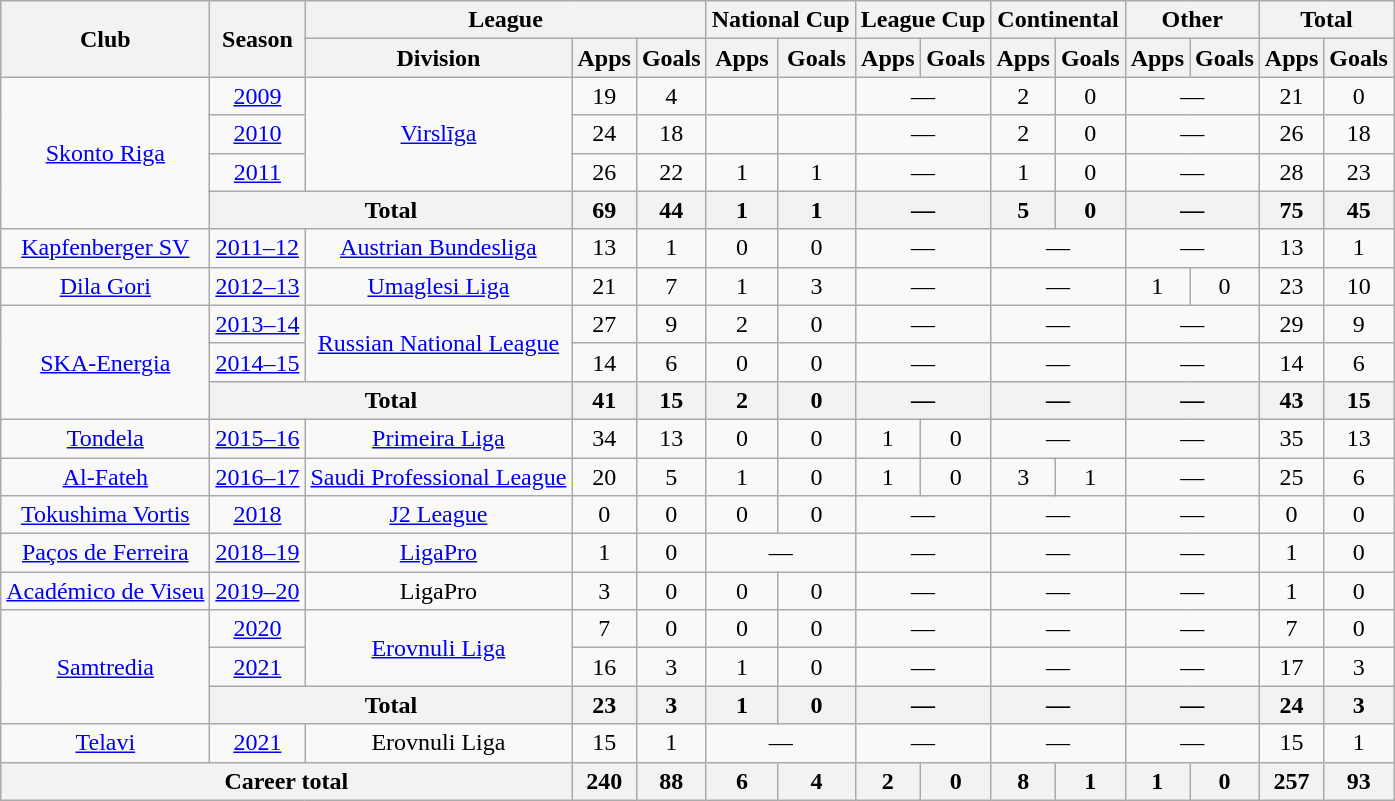<table class="wikitable" style="text-align: center">
<tr>
<th rowspan="2">Club</th>
<th rowspan="2">Season</th>
<th colspan="3">League</th>
<th colspan="2">National Cup</th>
<th colspan="2">League Cup</th>
<th colspan="2">Continental</th>
<th colspan="2">Other</th>
<th colspan="2">Total</th>
</tr>
<tr>
<th>Division</th>
<th>Apps</th>
<th>Goals</th>
<th>Apps</th>
<th>Goals</th>
<th>Apps</th>
<th>Goals</th>
<th>Apps</th>
<th>Goals</th>
<th>Apps</th>
<th>Goals</th>
<th>Apps</th>
<th>Goals</th>
</tr>
<tr>
<td rowspan="4"><a href='#'>Skonto Riga</a></td>
<td><a href='#'>2009</a></td>
<td rowspan="3"><a href='#'>Virslīga</a></td>
<td>19</td>
<td>4</td>
<td></td>
<td></td>
<td colspan="2">—</td>
<td>2</td>
<td>0</td>
<td colspan="2">—</td>
<td>21</td>
<td>0</td>
</tr>
<tr>
<td><a href='#'>2010</a></td>
<td>24</td>
<td>18</td>
<td></td>
<td></td>
<td colspan="2">—</td>
<td>2</td>
<td>0</td>
<td colspan="2">—</td>
<td>26</td>
<td>18</td>
</tr>
<tr>
<td><a href='#'>2011</a></td>
<td>26</td>
<td>22</td>
<td>1</td>
<td>1</td>
<td colspan="2">—</td>
<td>1</td>
<td>0</td>
<td colspan="2">—</td>
<td>28</td>
<td>23</td>
</tr>
<tr>
<th colspan="2">Total</th>
<th>69</th>
<th>44</th>
<th>1</th>
<th>1</th>
<th colspan="2">—</th>
<th>5</th>
<th>0</th>
<th colspan="2">—</th>
<th>75</th>
<th>45</th>
</tr>
<tr>
<td><a href='#'>Kapfenberger SV</a></td>
<td><a href='#'>2011–12</a></td>
<td><a href='#'>Austrian Bundesliga</a></td>
<td>13</td>
<td>1</td>
<td>0</td>
<td>0</td>
<td colspan="2">—</td>
<td colspan="2">—</td>
<td colspan="2">—</td>
<td>13</td>
<td>1</td>
</tr>
<tr>
<td><a href='#'>Dila Gori</a></td>
<td><a href='#'>2012–13</a></td>
<td><a href='#'>Umaglesi Liga</a></td>
<td>21</td>
<td>7</td>
<td>1</td>
<td>3</td>
<td colspan="2">—</td>
<td colspan="2">—</td>
<td>1</td>
<td>0</td>
<td>23</td>
<td>10</td>
</tr>
<tr>
<td rowspan="3"><a href='#'>SKA-Energia</a></td>
<td><a href='#'>2013–14</a></td>
<td rowspan="2"><a href='#'>Russian National League</a></td>
<td>27</td>
<td>9</td>
<td>2</td>
<td>0</td>
<td colspan="2">—</td>
<td colspan="2">—</td>
<td colspan="2">—</td>
<td>29</td>
<td>9</td>
</tr>
<tr>
<td><a href='#'>2014–15</a></td>
<td>14</td>
<td>6</td>
<td>0</td>
<td>0</td>
<td colspan="2">—</td>
<td colspan="2">—</td>
<td colspan="2">—</td>
<td>14</td>
<td>6</td>
</tr>
<tr>
<th colspan="2">Total</th>
<th>41</th>
<th>15</th>
<th>2</th>
<th>0</th>
<th colspan="2">—</th>
<th colspan="2">—</th>
<th colspan="2">—</th>
<th>43</th>
<th>15</th>
</tr>
<tr>
<td><a href='#'>Tondela</a></td>
<td><a href='#'>2015–16</a></td>
<td><a href='#'>Primeira Liga</a></td>
<td>34</td>
<td>13</td>
<td>0</td>
<td>0</td>
<td>1</td>
<td>0</td>
<td colspan="2">—</td>
<td colspan="2">—</td>
<td>35</td>
<td>13</td>
</tr>
<tr>
<td><a href='#'>Al-Fateh</a></td>
<td><a href='#'>2016–17</a></td>
<td><a href='#'>Saudi Professional League</a></td>
<td>20</td>
<td>5</td>
<td>1</td>
<td>0</td>
<td>1</td>
<td>0</td>
<td>3</td>
<td>1</td>
<td colspan="2">—</td>
<td>25</td>
<td>6</td>
</tr>
<tr>
<td><a href='#'>Tokushima Vortis</a></td>
<td><a href='#'>2018</a></td>
<td><a href='#'>J2 League</a></td>
<td>0</td>
<td>0</td>
<td>0</td>
<td>0</td>
<td colspan="2">—</td>
<td colspan="2">—</td>
<td colspan="2">—</td>
<td>0</td>
<td>0</td>
</tr>
<tr>
<td><a href='#'>Paços de Ferreira</a></td>
<td><a href='#'>2018–19</a></td>
<td><a href='#'>LigaPro</a></td>
<td>1</td>
<td>0</td>
<td colspan="2">—</td>
<td colspan="2">—</td>
<td colspan="2">—</td>
<td colspan="2">—</td>
<td>1</td>
<td>0</td>
</tr>
<tr>
<td><a href='#'>Académico de Viseu</a></td>
<td><a href='#'>2019–20</a></td>
<td>LigaPro</td>
<td>3</td>
<td>0</td>
<td>0</td>
<td>0</td>
<td colspan="2">—</td>
<td colspan="2">—</td>
<td colspan="2">—</td>
<td>1</td>
<td>0</td>
</tr>
<tr>
<td rowspan="3"><a href='#'>Samtredia</a></td>
<td><a href='#'>2020</a></td>
<td rowspan="2"><a href='#'>Erovnuli Liga</a></td>
<td>7</td>
<td>0</td>
<td>0</td>
<td>0</td>
<td colspan="2">—</td>
<td colspan="2">—</td>
<td colspan="2">—</td>
<td>7</td>
<td>0</td>
</tr>
<tr>
<td><a href='#'>2021</a></td>
<td>16</td>
<td>3</td>
<td>1</td>
<td>0</td>
<td colspan="2">—</td>
<td colspan="2">—</td>
<td colspan="2">—</td>
<td>17</td>
<td>3</td>
</tr>
<tr>
<th colspan="2">Total</th>
<th>23</th>
<th>3</th>
<th>1</th>
<th>0</th>
<th colspan="2">—</th>
<th colspan="2">—</th>
<th colspan="2">—</th>
<th>24</th>
<th>3</th>
</tr>
<tr>
<td><a href='#'>Telavi</a></td>
<td><a href='#'>2021</a></td>
<td>Erovnuli Liga</td>
<td>15</td>
<td>1</td>
<td colspan="2">—</td>
<td colspan="2">—</td>
<td colspan="2">—</td>
<td colspan="2">—</td>
<td>15</td>
<td>1</td>
</tr>
<tr>
<th colspan="3">Career total</th>
<th>240</th>
<th>88</th>
<th>6</th>
<th>4</th>
<th>2</th>
<th>0</th>
<th>8</th>
<th>1</th>
<th>1</th>
<th>0</th>
<th>257</th>
<th>93</th>
</tr>
</table>
